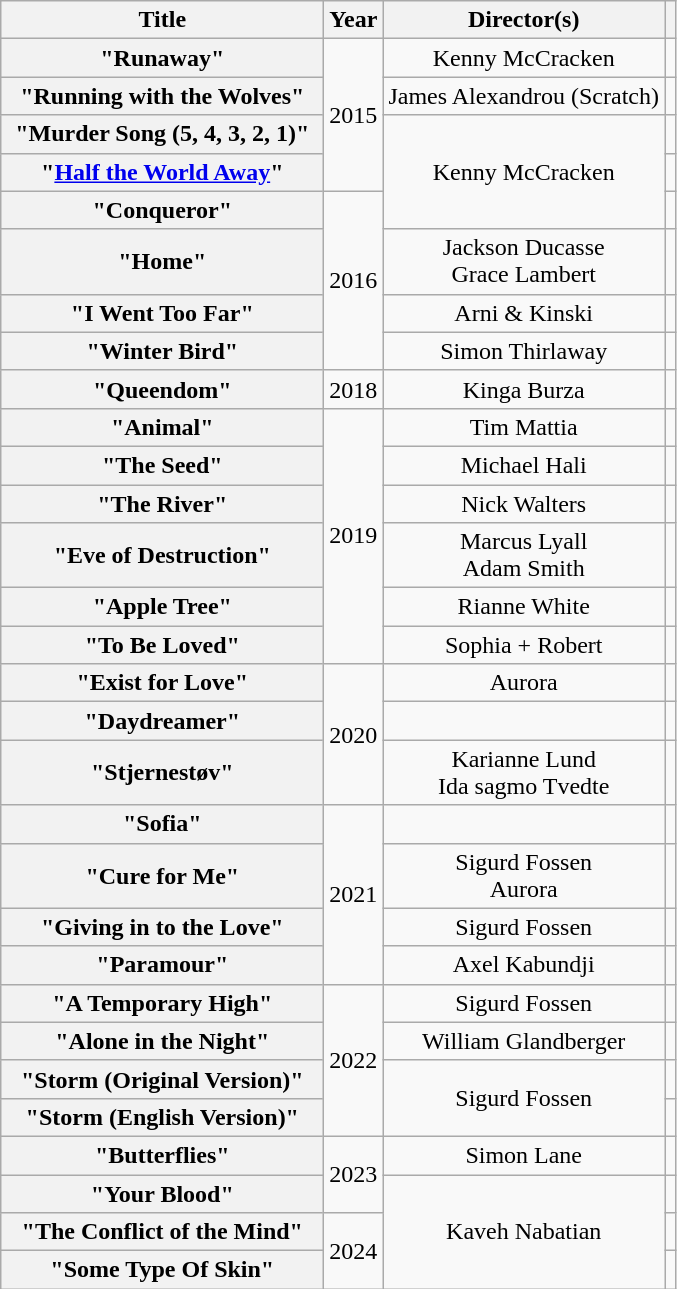<table class="wikitable plainrowheaders" style="text-align:center;">
<tr>
<th scope="col" style="width:13em;">Title</th>
<th scope="col">Year</th>
<th scope="col">Director(s)</th>
<th scope="col"></th>
</tr>
<tr>
<th scope="row">"Runaway"</th>
<td rowspan="4">2015</td>
<td>Kenny McCracken</td>
<td style="text-align:center;"></td>
</tr>
<tr>
<th scope="row">"Running with the Wolves"</th>
<td>James Alexandrou (Scratch)</td>
<td style="text-align:center;"></td>
</tr>
<tr>
<th scope="row">"Murder Song (5, 4, 3, 2, 1)"</th>
<td rowspan="3">Kenny McCracken</td>
<td style="text-align:center;"></td>
</tr>
<tr>
<th scope="row">"<a href='#'>Half the World Away</a>"</th>
<td style="text-align:center;"></td>
</tr>
<tr>
<th scope="row">"Conqueror"</th>
<td rowspan="4">2016</td>
<td style="text-align:center;"></td>
</tr>
<tr>
<th scope="row">"Home"<br></th>
<td>Jackson Ducasse<br>Grace Lambert</td>
<td style="text-align:center;"></td>
</tr>
<tr>
<th scope="row">"I Went Too Far"</th>
<td>Arni & Kinski</td>
<td style="text-align:center;"></td>
</tr>
<tr>
<th scope="row">"Winter Bird"</th>
<td>Simon Thirlaway</td>
<td style="text-align:center;"></td>
</tr>
<tr>
<th scope="row">"Queendom"</th>
<td>2018</td>
<td>Kinga Burza</td>
<td style="text-align:center;"></td>
</tr>
<tr>
<th scope="row">"Animal"</th>
<td rowspan="6">2019</td>
<td>Tim Mattia</td>
<td style="text-align:center;"></td>
</tr>
<tr>
<th scope="row">"The Seed"</th>
<td>Michael Hali</td>
<td style="text-align:center;"></td>
</tr>
<tr>
<th scope="row">"The River"</th>
<td>Nick Walters</td>
<td style="text-align:center;"></td>
</tr>
<tr>
<th scope="row">"Eve of Destruction"<br></th>
<td>Marcus Lyall<br>Adam Smith</td>
<td style="text-align:center;"></td>
</tr>
<tr>
<th scope="row">"Apple Tree"</th>
<td>Rianne White</td>
<td style="text-align:center;"></td>
</tr>
<tr>
<th scope="row">"To Be Loved"<br></th>
<td>Sophia + Robert</td>
<td style="text-align:center;"></td>
</tr>
<tr>
<th scope="row">"Exist for Love"</th>
<td rowspan="3">2020</td>
<td>Aurora</td>
<td style="text-align:center;"></td>
</tr>
<tr>
<th scope="row">"Daydreamer"</th>
<td></td>
<td></td>
</tr>
<tr>
<th scope="row">"Stjernestøv"</th>
<td>Karianne Lund<br>Ida sagmo Tvedte</td>
<td style="text-align:center;"></td>
</tr>
<tr>
<th scope="row">"Sofia"<br></th>
<td rowspan="4">2021</td>
<td></td>
<td style="text-align:center;"></td>
</tr>
<tr>
<th scope="row">"Cure for Me"</th>
<td>Sigurd Fossen<br>Aurora</td>
<td style="text-align:center;"></td>
</tr>
<tr>
<th scope="row">"Giving in to the Love"</th>
<td>Sigurd Fossen</td>
<td style="text-align:center;"></td>
</tr>
<tr>
<th scope="row">"Paramour"<br></th>
<td>Axel Kabundji</td>
<td style="text-align:center;"></td>
</tr>
<tr>
<th scope="row">"A Temporary High"</th>
<td rowspan="4">2022</td>
<td>Sigurd Fossen</td>
<td style="text-align:center;"></td>
</tr>
<tr>
<th scope="row">"Alone in the Night"<br></th>
<td>William Glandberger</td>
<td style="text-align:center;"></td>
</tr>
<tr>
<th scope="row">"Storm (Original Version)"<br></th>
<td rowspan="2">Sigurd Fossen</td>
<td></td>
</tr>
<tr>
<th scope="row">"Storm (English Version)"<br></th>
<td></td>
</tr>
<tr>
<th scope="row">"Butterflies"<br></th>
<td rowspan="2">2023</td>
<td>Simon Lane</td>
<td></td>
</tr>
<tr>
<th scope="row">"Your Blood"</th>
<td rowspan="3">Kaveh Nabatian</td>
<td></td>
</tr>
<tr>
<th scope="row">"The Conflict of the Mind"</th>
<td rowspan="2">2024</td>
<td></td>
</tr>
<tr>
<th scope="row">"Some Type Of Skin"</th>
<td></td>
</tr>
</table>
